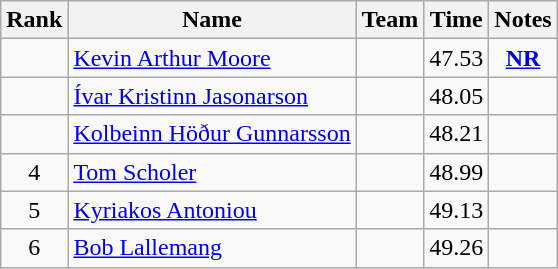<table class="wikitable sortable" style="text-align:center">
<tr>
<th>Rank</th>
<th>Name</th>
<th>Team</th>
<th>Time</th>
<th>Notes</th>
</tr>
<tr>
<td></td>
<td align="left"><a href='#'>Kevin Arthur Moore</a></td>
<td align=left></td>
<td>47.53</td>
<td><strong><a href='#'>NR</a></strong></td>
</tr>
<tr>
<td></td>
<td align="left"><a href='#'>Ívar Kristinn Jasonarson</a></td>
<td align=left></td>
<td>48.05</td>
<td></td>
</tr>
<tr>
<td></td>
<td align="left"><a href='#'>Kolbeinn Höður Gunnarsson</a></td>
<td align=left></td>
<td>48.21</td>
<td></td>
</tr>
<tr>
<td>4</td>
<td align="left"><a href='#'>Tom Scholer</a></td>
<td align=left></td>
<td>48.99</td>
<td></td>
</tr>
<tr>
<td>5</td>
<td align="left"><a href='#'>Kyriakos Antoniou</a></td>
<td align=left></td>
<td>49.13</td>
<td></td>
</tr>
<tr>
<td>6</td>
<td align="left"><a href='#'>Bob Lallemang</a></td>
<td align=left></td>
<td>49.26</td>
<td></td>
</tr>
</table>
